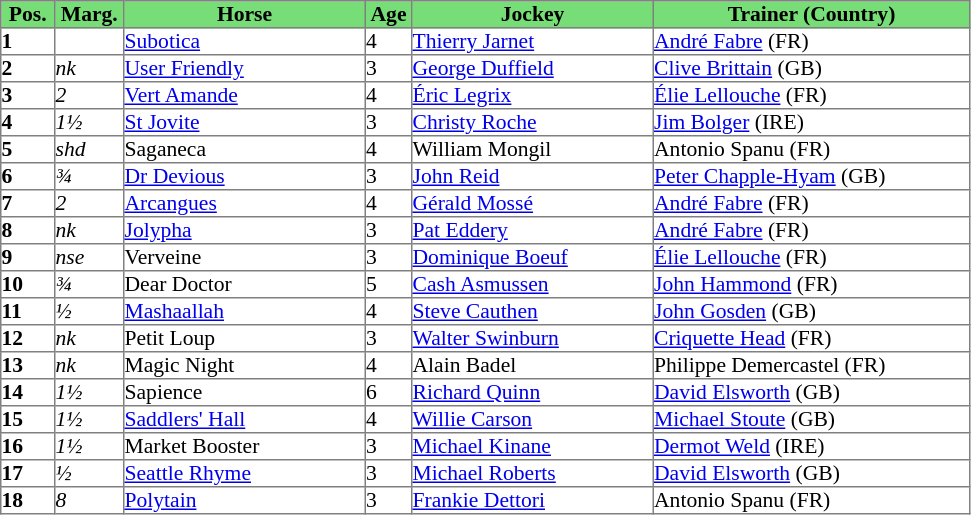<table class = "sortable" | border="1" cellpadding="0" style="border-collapse: collapse; font-size:90%">
<tr style="background:#7d7; text-align:center;">
<th style="width:35px;"><strong>Pos.</strong></th>
<th style="width:45px;"><strong>Marg.</strong></th>
<th style="width:160px;"><strong>Horse</strong></th>
<th style="width:30px;"><strong>Age</strong></th>
<th style="width:160px;"><strong>Jockey</strong></th>
<th style="width:210px;"><strong>Trainer (Country)</strong></th>
</tr>
<tr>
<td><strong>1</strong></td>
<td></td>
<td><a href='#'>Subotica</a></td>
<td>4</td>
<td><a href='#'>Thierry Jarnet</a></td>
<td><a href='#'>André Fabre</a> (FR)</td>
</tr>
<tr>
<td><strong>2</strong></td>
<td><em>nk</em></td>
<td><a href='#'>User Friendly</a></td>
<td>3</td>
<td><a href='#'>George Duffield</a></td>
<td><a href='#'>Clive Brittain</a> (GB)</td>
</tr>
<tr>
<td><strong>3</strong></td>
<td><em>2</em></td>
<td><a href='#'>Vert Amande</a></td>
<td>4</td>
<td><a href='#'>Éric Legrix</a></td>
<td><a href='#'>Élie Lellouche</a> (FR)</td>
</tr>
<tr>
<td><strong>4</strong></td>
<td><em>1½</em></td>
<td><a href='#'>St Jovite</a></td>
<td>3</td>
<td><a href='#'>Christy Roche</a></td>
<td><a href='#'>Jim Bolger</a> (IRE)</td>
</tr>
<tr>
<td><strong>5</strong></td>
<td><em>shd</em></td>
<td>Saganeca</td>
<td>4</td>
<td>William Mongil</td>
<td>Antonio Spanu (FR)</td>
</tr>
<tr>
<td><strong>6</strong></td>
<td><em>¾</em></td>
<td><a href='#'>Dr Devious</a></td>
<td>3</td>
<td><a href='#'>John Reid</a></td>
<td><a href='#'>Peter Chapple-Hyam</a> (GB)</td>
</tr>
<tr>
<td><strong>7</strong></td>
<td><em>2</em></td>
<td><a href='#'>Arcangues</a></td>
<td>4</td>
<td><a href='#'>Gérald Mossé</a></td>
<td><a href='#'>André Fabre</a> (FR)</td>
</tr>
<tr>
<td><strong>8</strong></td>
<td><em>nk</em></td>
<td><a href='#'>Jolypha</a></td>
<td>3</td>
<td><a href='#'>Pat Eddery</a></td>
<td><a href='#'>André Fabre</a> (FR)</td>
</tr>
<tr>
<td><strong>9</strong></td>
<td><em>nse</em></td>
<td>Verveine</td>
<td>3</td>
<td><a href='#'>Dominique Boeuf</a></td>
<td><a href='#'>Élie Lellouche</a> (FR)</td>
</tr>
<tr>
<td><strong>10</strong></td>
<td><em>¾</em></td>
<td>Dear Doctor</td>
<td>5</td>
<td><a href='#'>Cash Asmussen</a></td>
<td><a href='#'>John Hammond</a> (FR)</td>
</tr>
<tr>
<td><strong>11</strong></td>
<td><em>½</em></td>
<td><a href='#'>Mashaallah</a></td>
<td>4</td>
<td><a href='#'>Steve Cauthen</a></td>
<td><a href='#'>John Gosden</a> (GB)</td>
</tr>
<tr>
<td><strong>12</strong></td>
<td><em>nk</em></td>
<td>Petit Loup</td>
<td>3</td>
<td><a href='#'>Walter Swinburn</a></td>
<td><a href='#'>Criquette Head</a> (FR)</td>
</tr>
<tr>
<td><strong>13</strong></td>
<td><em>nk</em></td>
<td>Magic Night</td>
<td>4</td>
<td>Alain Badel</td>
<td>Philippe Demercastel (FR)</td>
</tr>
<tr>
<td><strong>14</strong></td>
<td><em>1½</em></td>
<td>Sapience</td>
<td>6</td>
<td><a href='#'>Richard Quinn</a></td>
<td><a href='#'>David Elsworth</a> (GB)</td>
</tr>
<tr>
<td><strong>15</strong></td>
<td><em>1½</em></td>
<td><a href='#'>Saddlers' Hall</a></td>
<td>4</td>
<td><a href='#'>Willie Carson</a></td>
<td><a href='#'>Michael Stoute</a> (GB)</td>
</tr>
<tr>
<td><strong>16</strong></td>
<td><em>1½</em></td>
<td>Market Booster</td>
<td>3</td>
<td><a href='#'>Michael Kinane</a></td>
<td><a href='#'>Dermot Weld</a> (IRE)</td>
</tr>
<tr>
<td><strong>17</strong></td>
<td><em>½</em></td>
<td><a href='#'>Seattle Rhyme</a></td>
<td>3</td>
<td><a href='#'>Michael Roberts</a></td>
<td><a href='#'>David Elsworth</a> (GB)</td>
</tr>
<tr>
<td><strong>18</strong></td>
<td><em>8</em></td>
<td><a href='#'>Polytain</a></td>
<td>3</td>
<td><a href='#'>Frankie Dettori</a></td>
<td>Antonio Spanu (FR)</td>
</tr>
</table>
